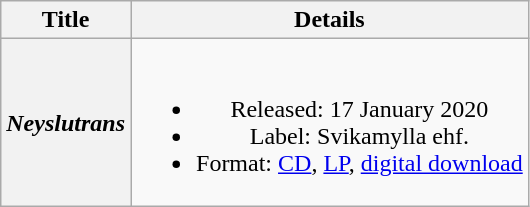<table class="wikitable plainrowheaders" style="text-align: center;">
<tr>
<th scope="col">Title</th>
<th scope="col">Details</th>
</tr>
<tr>
<th scope="row"><em>Neyslutrans</em></th>
<td><br><ul><li>Released: 17 January 2020</li><li>Label: Svikamylla ehf.</li><li>Format: <a href='#'>CD</a>, <a href='#'>LP</a>, <a href='#'>digital download</a></li></ul></td>
</tr>
</table>
